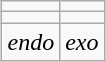<table class="wikitable" style="margin:1em auto; text-align:center;">
<tr>
<td></td>
<td></td>
</tr>
<tr>
<td></td>
<td></td>
</tr>
<tr>
<td><em>endo</em></td>
<td><em>exo</em></td>
</tr>
</table>
